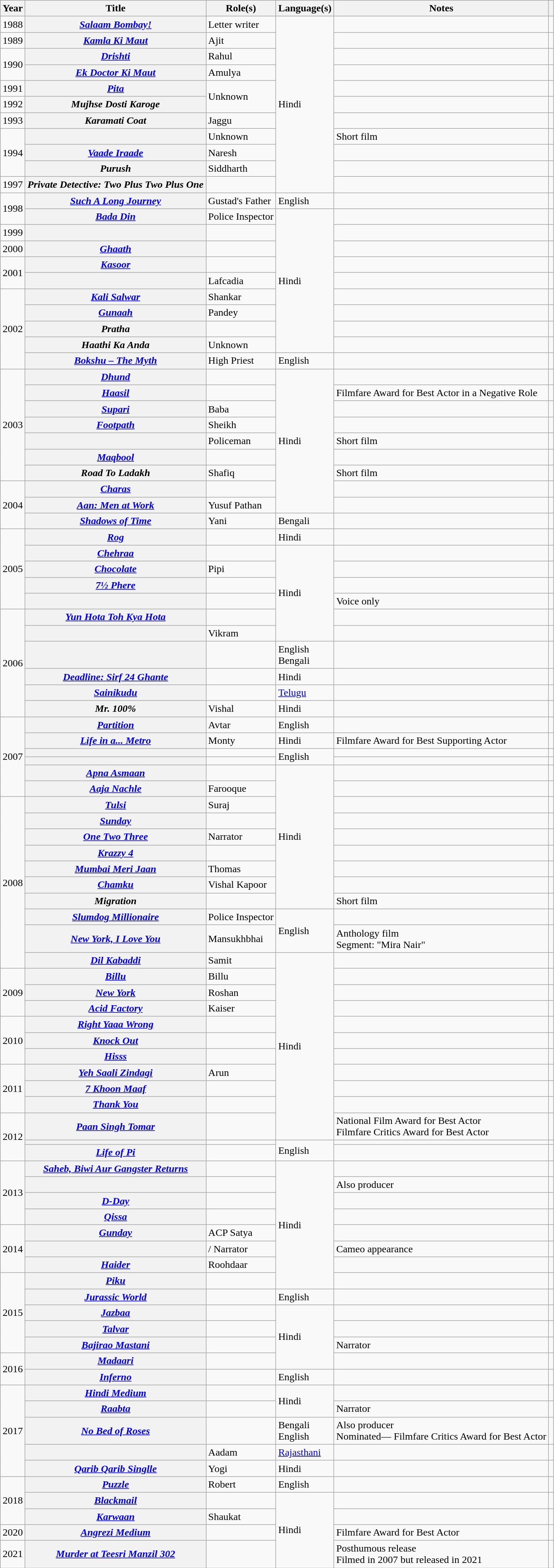<table class="wikitable plainrowheaders sortable">
<tr>
<th scope="col">Year</th>
<th scope="col">Title</th>
<th scope="col">Role(s)</th>
<th scope="col">Language(s)</th>
<th scope="col" class="unsortable">Notes</th>
<th scope=col class="unsortable"></th>
</tr>
<tr>
<td>1988</td>
<th scope=row><em><a href='#'>Salaam Bombay!</a></em></th>
<td>Letter writer</td>
<td rowspan="11">Hindi</td>
<td></td>
<td style="text-align:center;"></td>
</tr>
<tr>
<td>1989</td>
<th scope=row><em><a href='#'>Kamla Ki Maut</a></em></th>
<td>Ajit</td>
<td></td>
<td style="text-align:center;"></td>
</tr>
<tr>
<td rowspan="2">1990</td>
<th scope=row><em><a href='#'>Drishti</a></em></th>
<td>Rahul</td>
<td></td>
<td style="text-align:center;"></td>
</tr>
<tr>
<th scope=row><em><a href='#'>Ek Doctor Ki Maut</a></em></th>
<td>Amulya</td>
<td></td>
<td style="text-align:center;"></td>
</tr>
<tr>
<td>1991</td>
<th scope=row><em><a href='#'>Pita</a></em></th>
<td rowspan="2">Unknown</td>
<td></td>
<td style="text-align:center;"></td>
</tr>
<tr>
<td>1992</td>
<th scope=row><em>Mujhse Dosti Karoge</em></th>
<td></td>
<td style="text-align:center;"></td>
</tr>
<tr>
<td>1993</td>
<th scope=row><em>Karamati Coat</em></th>
<td>Jaggu</td>
<td></td>
<td style="text-align:center;"></td>
</tr>
<tr>
<td rowspan="3">1994</td>
<th scope=row><em></em></th>
<td>Unknown</td>
<td>Short film</td>
<td style="text-align:center;"></td>
</tr>
<tr>
<th scope=row><em><a href='#'>Vaade Iraade</a></em></th>
<td>Naresh</td>
<td></td>
<td style="text-align:center;"></td>
</tr>
<tr>
<th scope=row><em>Purush</em></th>
<td>Siddharth</td>
<td></td>
<td style="text-align:center;"></td>
</tr>
<tr>
<td>1997</td>
<th scope=row><em>Private Detective: Two Plus Two Plus One</em></th>
<td></td>
<td></td>
<td style="text-align:center;"></td>
</tr>
<tr>
<td rowspan="2">1998</td>
<th scope=row><em><a href='#'>Such A Long Journey</a></em></th>
<td>Gustad's Father</td>
<td>English</td>
<td></td>
<td style="text-align:center;"></td>
</tr>
<tr>
<th scope=row><em><a href='#'>Bada Din</a></em></th>
<td>Police Inspector</td>
<td rowspan="9">Hindi</td>
<td></td>
<td style="text-align:center;"></td>
</tr>
<tr>
<td>1999</td>
<th scope=row><em></em></th>
<td></td>
<td></td>
<td style="text-align:center;"></td>
</tr>
<tr>
<td>2000</td>
<th scope=row><em><a href='#'>Ghaath</a></em></th>
<td></td>
<td></td>
<td style="text-align:center;"></td>
</tr>
<tr>
<td rowspan="2">2001</td>
<th scope=row><em><a href='#'>Kasoor</a></em></th>
<td></td>
<td></td>
<td style="text-align:center;"></td>
</tr>
<tr>
<th scope=row><em></em></th>
<td>Lafcadia</td>
<td></td>
<td style="text-align:center;"></td>
</tr>
<tr>
<td rowspan="5">2002</td>
<th scope=row><em><a href='#'>Kali Salwar</a></em></th>
<td>Shankar</td>
<td></td>
<td style="text-align:center;"></td>
</tr>
<tr>
<th scope=row><em><a href='#'>Gunaah</a></em></th>
<td>Pandey</td>
<td></td>
<td style="text-align:center;"></td>
</tr>
<tr>
<th scope=row><em>Pratha</em></th>
<td></td>
<td></td>
<td style="text-align:center;"></td>
</tr>
<tr>
<th scope=row><em>Haathi Ka Anda</em></th>
<td>Unknown</td>
<td></td>
<td style="text-align:center;"></td>
</tr>
<tr>
<th scope=row><em><a href='#'>Bokshu – The Myth</a></em></th>
<td>High Priest</td>
<td>English</td>
<td></td>
<td style="text-align:center;"></td>
</tr>
<tr>
<td rowspan="7">2003</td>
<th scope=row><em><a href='#'>Dhund</a></em></th>
<td></td>
<td rowspan="9">Hindi</td>
<td></td>
<td style="text-align:center;"></td>
</tr>
<tr>
<th scope=row><em><a href='#'>Haasil</a></em></th>
<td></td>
<td>Filmfare Award for Best Actor in a Negative Role</td>
<td style="text-align:center;"></td>
</tr>
<tr>
<th scope=row><em><a href='#'>Supari</a></em></th>
<td>Baba</td>
<td></td>
<td style="text-align:center;"></td>
</tr>
<tr>
<th scope=row><em><a href='#'>Footpath</a></em></th>
<td>Sheikh</td>
<td></td>
<td style="text-align:center;"></td>
</tr>
<tr>
<th scope=row><em></em></th>
<td>Policeman</td>
<td>Short film</td>
<td style="text-align:center;"></td>
</tr>
<tr>
<th scope=row><em><a href='#'>Maqbool</a></em></th>
<td></td>
<td></td>
<td style="text-align:center;"></td>
</tr>
<tr hhhhhhh>
<th scope=row><em>Road To Ladakh</em></th>
<td>Shafiq</td>
<td>Short film</td>
<td style="text-align:center;"></td>
</tr>
<tr>
<td rowspan="3">2004</td>
<th scope=row><em><a href='#'>Charas</a></em></th>
<td></td>
<td></td>
<td style="text-align:center;"></td>
</tr>
<tr>
<th scope=row><em><a href='#'>Aan: Men at Work</a></em></th>
<td>Yusuf Pathan</td>
<td></td>
<td style="text-align:center;"></td>
</tr>
<tr>
<th scope=row><em><a href='#'>Shadows of Time</a></em></th>
<td>Yani</td>
<td>Bengali</td>
<td></td>
<td style="text-align:center;"></td>
</tr>
<tr>
<td rowspan="5">2005</td>
<th scope=row><em><a href='#'>Rog</a></em></th>
<td></td>
<td>Hindi</td>
<td></td>
<td style="text-align:center;"></td>
</tr>
<tr>
<th scope=row><em><a href='#'>Chehraa</a></em></th>
<td></td>
<td rowspan="6">Hindi</td>
<td></td>
<td style="text-align:center;"></td>
</tr>
<tr>
<th scope=row><em><a href='#'>Chocolate</a></em></th>
<td>Pipi</td>
<td></td>
<td style="text-align:center;"></td>
</tr>
<tr>
<th scope=row><em><a href='#'>7½ Phere</a></em></th>
<td></td>
<td></td>
<td style="text-align:center;"></td>
</tr>
<tr>
<th scope=row><em></em></th>
<td></td>
<td>Voice only</td>
<td style="text-align:center;"></td>
</tr>
<tr>
<td rowspan="6">2006</td>
<th scope=row><em><a href='#'>Yun Hota Toh Kya Hota</a></em></th>
<td></td>
<td></td>
<td style="text-align:center;"></td>
</tr>
<tr>
<th scope=row><em></em></th>
<td>Vikram</td>
<td></td>
<td style="text-align:center;"></td>
</tr>
<tr>
<th scope=row><em></em></th>
<td></td>
<td>English<br>Bengali</td>
<td></td>
<td style="text-align:center;"></td>
</tr>
<tr>
<th scope=row><em><a href='#'>Deadline: Sirf 24 Ghante</a></em></th>
<td></td>
<td>Hindi</td>
<td></td>
<td style="text-align:center;"></td>
</tr>
<tr>
<th scope=row><em><a href='#'>Sainikudu</a></em></th>
<td></td>
<td><a href='#'>Telugu</a></td>
<td></td>
<td style="text-align:center;"></td>
</tr>
<tr>
<th scope=row><em>Mr. 100%</em></th>
<td>Vishal</td>
<td>Hindi</td>
<td></td>
<td style="text-align:center;"></td>
</tr>
<tr>
<td rowspan="6">2007</td>
<th scope=row><em><a href='#'>Partition</a></em></th>
<td>Avtar</td>
<td>English</td>
<td></td>
<td style="text-align:center;"></td>
</tr>
<tr>
<th scope=row><em><a href='#'>Life in a... Metro</a></em></th>
<td>Monty</td>
<td>Hindi</td>
<td>Filmfare Award for Best Supporting Actor</td>
<td style="text-align:center;"></td>
</tr>
<tr>
<th scope=row><em></em></th>
<td></td>
<td rowspan="2">English</td>
<td></td>
<td style="text-align:center;"></td>
</tr>
<tr>
<th scope=row><em></em></th>
<td></td>
<td></td>
<td style="text-align:center;"></td>
</tr>
<tr>
<th scope=row><em><a href='#'>Apna Asmaan</a></em></th>
<td></td>
<td rowspan="9">Hindi</td>
<td></td>
<td style="text-align:center;"></td>
</tr>
<tr>
<th scope=row><em><a href='#'>Aaja Nachle</a></em></th>
<td>Farooque</td>
<td></td>
<td style="text-align:center;"></td>
</tr>
<tr>
<td rowspan="10">2008</td>
<th scope=row><em><a href='#'>Tulsi</a></em></th>
<td>Suraj</td>
<td></td>
<td style="text-align:center;"></td>
</tr>
<tr>
<th scope=row><em><a href='#'>Sunday</a></em></th>
<td></td>
<td></td>
<td style="text-align:center;"></td>
</tr>
<tr>
<th scope=row><em><a href='#'>One Two Three</a></em></th>
<td>Narrator</td>
<td></td>
<td style="text-align:center;"></td>
</tr>
<tr>
<th scope=row><em><a href='#'>Krazzy 4</a></em></th>
<td></td>
<td></td>
<td style="text-align:center;"></td>
</tr>
<tr>
<th scope=row><em><a href='#'>Mumbai Meri Jaan</a></em></th>
<td>Thomas</td>
<td></td>
<td style="text-align:center;"></td>
</tr>
<tr>
<th scope=row><em><a href='#'>Chamku</a></em></th>
<td>Vishal Kapoor</td>
<td></td>
<td style="text-align:center;"></td>
</tr>
<tr>
<th scope=row><em>Migration</em></th>
<td></td>
<td>Short film</td>
<td style="text-align:center;"></td>
</tr>
<tr>
<th scope=row><em><a href='#'>Slumdog Millionaire</a></em></th>
<td>Police Inspector</td>
<td rowspan="2">English</td>
<td></td>
<td style="text-align:center;"></td>
</tr>
<tr>
<th scope=row><em><a href='#'>New York, I Love You</a></em></th>
<td>Mansukhbhai</td>
<td>Anthology film<br>Segment: "Mira Nair"</td>
<td style="text-align:center;"></td>
</tr>
<tr>
<th scope=row><em><a href='#'>Dil Kabaddi</a></em></th>
<td>Samit</td>
<td rowspan="11">Hindi</td>
<td></td>
<td style="text-align:center;"></td>
</tr>
<tr>
<td rowspan="3">2009</td>
<th scope=row><em><a href='#'>Billu</a></em></th>
<td>Billu</td>
<td></td>
<td style="text-align:center;"></td>
</tr>
<tr>
<th scope=row><em><a href='#'>New York</a></em></th>
<td>Roshan</td>
<td></td>
<td style="text-align:center;"></td>
</tr>
<tr>
<th scope=row><em><a href='#'>Acid Factory</a></em></th>
<td>Kaiser</td>
<td></td>
<td style="text-align:center;"></td>
</tr>
<tr>
<td rowspan="3">2010</td>
<th scope=row><em><a href='#'>Right Yaaa Wrong</a></em></th>
<td></td>
<td></td>
<td style="text-align:center;"></td>
</tr>
<tr>
<th scope=row><em><a href='#'>Knock Out</a></em></th>
<td></td>
<td></td>
<td style="text-align:center;"></td>
</tr>
<tr>
<th scope=row><em><a href='#'>Hisss</a></em></th>
<td></td>
<td></td>
<td style="text-align:center;"></td>
</tr>
<tr>
<td rowspan="3">2011</td>
<th scope=row><em><a href='#'>Yeh Saali Zindagi</a></em></th>
<td>Arun</td>
<td></td>
<td style="text-align:center;"></td>
</tr>
<tr>
<th scope=row><em><a href='#'>7 Khoon Maaf</a></em></th>
<td></td>
<td></td>
<td style="text-align:center;"></td>
</tr>
<tr>
<th scope=row><em><a href='#'>Thank You</a></em></th>
<td></td>
<td></td>
<td style="text-align:center;"></td>
</tr>
<tr>
<td rowspan="3">2012</td>
<th scope=row><em><a href='#'>Paan Singh Tomar</a></em></th>
<td></td>
<td>National Film Award for Best Actor<br>Filmfare Critics Award for Best Actor</td>
<td style="text-align:center;"></td>
</tr>
<tr>
<th scope=row><em></em></th>
<td></td>
<td rowspan="2">English</td>
<td></td>
<td style="text-align:center;"></td>
</tr>
<tr>
<th scope=row><em><a href='#'>Life of Pi</a></em></th>
<td></td>
<td></td>
<td style="text-align:center;"></td>
</tr>
<tr>
<td rowspan="4">2013</td>
<th scope=row><em><a href='#'>Saheb, Biwi Aur Gangster Returns</a></em></th>
<td></td>
<td rowspan="8">Hindi</td>
<td></td>
<td style="text-align:center;"></td>
</tr>
<tr>
<th scope=row><em></em></th>
<td></td>
<td>Also producer</td>
<td style="text-align:center;"></td>
</tr>
<tr>
<th scope=row><em><a href='#'>D-Day</a></em></th>
<td></td>
<td></td>
<td style="text-align:center;"></td>
</tr>
<tr>
<th scope=row><em><a href='#'>Qissa</a></em></th>
<td></td>
<td></td>
<td style="text-align:center;"></td>
</tr>
<tr>
<td rowspan="3">2014</td>
<th scope=row><em><a href='#'>Gunday</a></em></th>
<td>ACP Satya</td>
<td></td>
<td style="text-align:center;"></td>
</tr>
<tr>
<th scope=row><em></em></th>
<td> / Narrator</td>
<td>Cameo appearance</td>
<td style="text-align:center;"></td>
</tr>
<tr>
<th scope=row><em><a href='#'>Haider</a></em></th>
<td>Roohdaar</td>
<td></td>
<td style="text-align:center;"></td>
</tr>
<tr>
<td rowspan="5">2015</td>
<th scope=row><em><a href='#'>Piku</a></em></th>
<td></td>
<td></td>
<td style="text-align:center;"></td>
</tr>
<tr>
<th scope=row><em><a href='#'>Jurassic World</a></em></th>
<td></td>
<td>English</td>
<td></td>
<td style="text-align:center;"></td>
</tr>
<tr>
<th scope=row><em><a href='#'>Jazbaa</a></em></th>
<td></td>
<td rowspan="4">Hindi</td>
<td></td>
<td style="text-align:center;"></td>
</tr>
<tr>
<th scope=row><em><a href='#'>Talvar</a></em></th>
<td></td>
<td></td>
<td style="text-align:center;"></td>
</tr>
<tr>
<th scope=row><em><a href='#'>Bajirao Mastani</a></em></th>
<td></td>
<td>Narrator</td>
<td style="text-align:center;"></td>
</tr>
<tr>
<td rowspan="2">2016</td>
<th scope=row><em><a href='#'>Madaari</a></em></th>
<td></td>
<td></td>
<td style="text-align:center;"></td>
</tr>
<tr>
<th scope=row><em><a href='#'>Inferno</a></em></th>
<td></td>
<td>English</td>
<td></td>
<td style="text-align:center;"></td>
</tr>
<tr>
<td rowspan="5">2017</td>
<th scope=row><em><a href='#'>Hindi Medium</a></em></th>
<td></td>
<td rowspan="2">Hindi</td>
<td></td>
<td style="text-align:center;"></td>
</tr>
<tr>
<th scope=row><em><a href='#'>Raabta</a></em></th>
<td></td>
<td>Narrator</td>
<td style="text-align:center;"></td>
</tr>
<tr>
<th scope=row><em><a href='#'>No Bed of Roses</a></em></th>
<td></td>
<td>Bengali<br>English</td>
<td>Also producer<br>Nominated— Filmfare Critics Award for Best Actor</td>
<td style="text-align:center;"></td>
</tr>
<tr>
<th scope=row><em></em></th>
<td>Aadam</td>
<td><a href='#'>Rajasthani</a></td>
<td></td>
<td style="text-align:center;"></td>
</tr>
<tr>
<th scope=row><em><a href='#'>Qarib Qarib Singlle</a></em></th>
<td>Yogi</td>
<td>Hindi</td>
<td></td>
<td style="text-align:center;"></td>
</tr>
<tr>
<td rowspan="3">2018</td>
<th scope=row><em><a href='#'>Puzzle</a></em></th>
<td>Robert</td>
<td>English</td>
<td></td>
<td style="text-align:center;"></td>
</tr>
<tr>
<th scope=row><em><a href='#'>Blackmail</a></em></th>
<td></td>
<td rowspan="4">Hindi</td>
<td></td>
<td style="text-align:center;"></td>
</tr>
<tr>
<th scope=row><em><a href='#'>Karwaan</a></em></th>
<td>Shaukat</td>
<td></td>
<td style="text-align:center;"></td>
</tr>
<tr>
<td>2020</td>
<th scope=row><em><a href='#'>Angrezi Medium</a></em></th>
<td></td>
<td>Filmfare Award for Best Actor</td>
<td style="text-align:center;"></td>
</tr>
<tr>
<td>2021</td>
<th scope=row><em><a href='#'>Murder at Teesri Manzil 302</a></em></th>
<td></td>
<td>Posthumous release<br>Filmed in 2007 but released in 2021</td>
<td style="text-align:center;"></td>
</tr>
</table>
